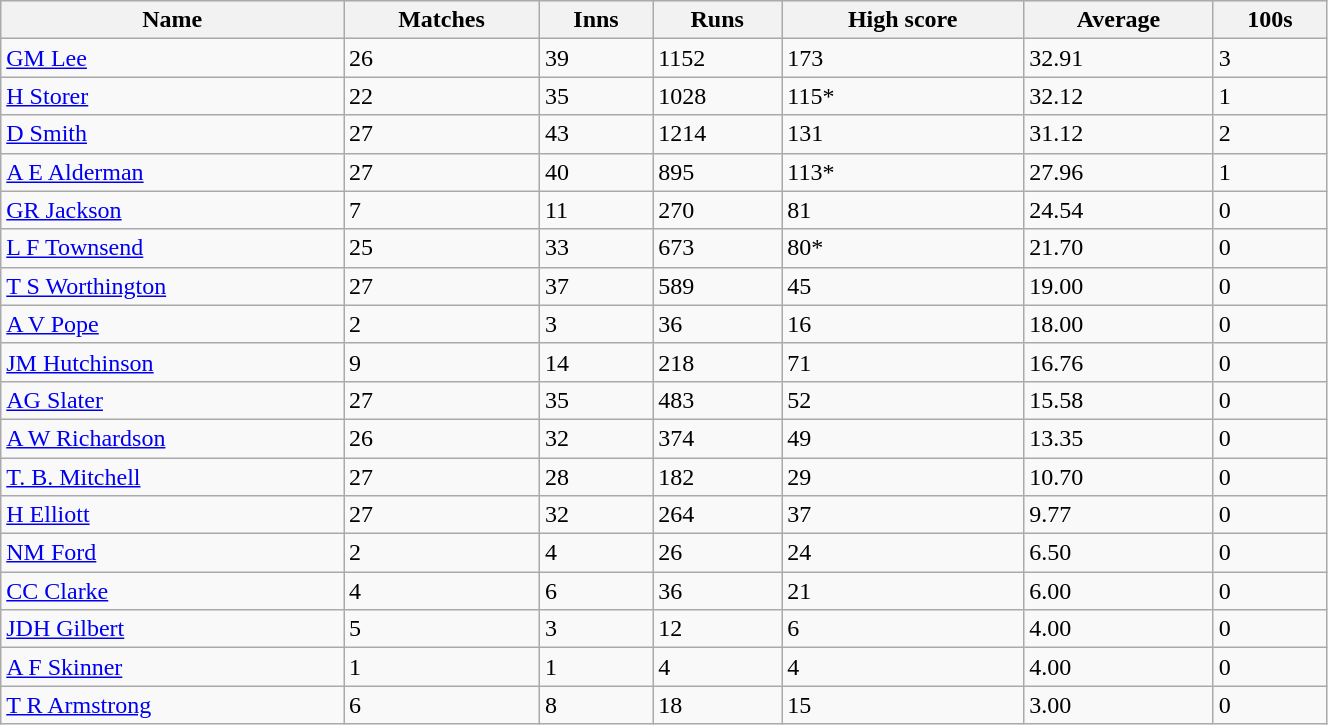<table class="wikitable sortable" style="width:70%;">
<tr style="background:#efefef;">
<th>Name</th>
<th>Matches</th>
<th>Inns</th>
<th>Runs</th>
<th>High score</th>
<th>Average</th>
<th>100s</th>
</tr>
<tr>
<td><a href='#'>GM Lee</a></td>
<td>26</td>
<td>39</td>
<td>1152</td>
<td>173</td>
<td>32.91</td>
<td>3</td>
</tr>
<tr>
<td><a href='#'>H Storer</a></td>
<td>22</td>
<td>35</td>
<td>1028</td>
<td>115*</td>
<td>32.12</td>
<td>1</td>
</tr>
<tr>
<td><a href='#'>D Smith</a></td>
<td>27</td>
<td>43</td>
<td>1214</td>
<td>131</td>
<td>31.12</td>
<td>2</td>
</tr>
<tr>
<td><a href='#'>A E Alderman</a></td>
<td>27</td>
<td>40</td>
<td>895</td>
<td>113*</td>
<td>27.96</td>
<td>1</td>
</tr>
<tr>
<td><a href='#'>GR Jackson</a></td>
<td>7</td>
<td>11</td>
<td>270</td>
<td>81</td>
<td>24.54</td>
<td>0</td>
</tr>
<tr>
<td><a href='#'>L F Townsend</a></td>
<td>25</td>
<td>33</td>
<td>673</td>
<td>80*</td>
<td>21.70</td>
<td>0</td>
</tr>
<tr>
<td><a href='#'>T S Worthington</a></td>
<td>27</td>
<td>37</td>
<td>589</td>
<td>45</td>
<td>19.00</td>
<td>0</td>
</tr>
<tr>
<td><a href='#'>A V Pope</a></td>
<td>2</td>
<td>3</td>
<td>36</td>
<td>16</td>
<td>18.00</td>
<td>0</td>
</tr>
<tr>
<td><a href='#'>JM Hutchinson</a></td>
<td>9</td>
<td>14</td>
<td>218</td>
<td>71</td>
<td>16.76</td>
<td>0</td>
</tr>
<tr>
<td><a href='#'>AG Slater</a></td>
<td>27</td>
<td>35</td>
<td>483</td>
<td>52</td>
<td>15.58</td>
<td>0</td>
</tr>
<tr>
<td><a href='#'>A W Richardson</a></td>
<td>26</td>
<td>32</td>
<td>374</td>
<td>49</td>
<td>13.35</td>
<td>0</td>
</tr>
<tr>
<td><a href='#'>T. B. Mitchell</a></td>
<td>27</td>
<td>28</td>
<td>182</td>
<td>29</td>
<td>10.70</td>
<td>0</td>
</tr>
<tr>
<td><a href='#'>H Elliott</a></td>
<td>27</td>
<td>32</td>
<td>264</td>
<td>37</td>
<td>9.77</td>
<td>0</td>
</tr>
<tr>
<td><a href='#'>NM Ford</a></td>
<td>2</td>
<td>4</td>
<td>26</td>
<td>24</td>
<td>6.50</td>
<td>0</td>
</tr>
<tr>
<td><a href='#'>CC Clarke</a></td>
<td>4</td>
<td>6</td>
<td>36</td>
<td>21</td>
<td>6.00</td>
<td>0</td>
</tr>
<tr>
<td><a href='#'>JDH Gilbert</a></td>
<td>5</td>
<td>3</td>
<td>12</td>
<td>6</td>
<td>4.00</td>
<td>0</td>
</tr>
<tr>
<td><a href='#'>A F Skinner</a></td>
<td>1</td>
<td>1</td>
<td>4</td>
<td>4</td>
<td>4.00</td>
<td>0</td>
</tr>
<tr>
<td><a href='#'>T R Armstrong</a></td>
<td>6</td>
<td>8</td>
<td>18</td>
<td>15</td>
<td>3.00</td>
<td>0</td>
</tr>
</table>
